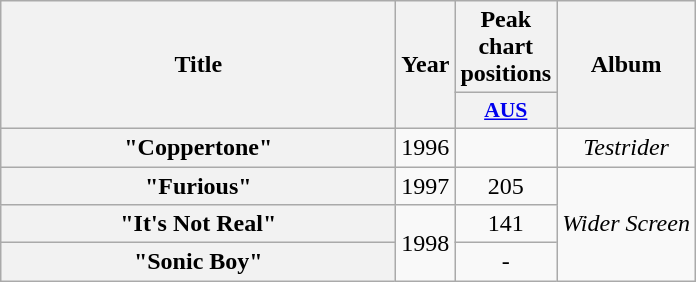<table class="wikitable plainrowheaders" style="text-align:center;" border="1">
<tr>
<th scope="col" rowspan="2" style="width:16em;">Title</th>
<th scope="col" rowspan="2">Year</th>
<th scope="col" colspan="1">Peak chart positions</th>
<th scope="col" rowspan="2">Album</th>
</tr>
<tr>
<th scope="col" style="width:3em;font-size:90%;"><a href='#'>AUS</a><br></th>
</tr>
<tr>
<th scope="row">"Coppertone"</th>
<td>1996</td>
<td></td>
<td><em>Testrider</em></td>
</tr>
<tr>
<th scope="row">"Furious"</th>
<td>1997</td>
<td>205</td>
<td rowspan="3"><em>Wider Screen</em></td>
</tr>
<tr>
<th scope="row">"It's Not Real"</th>
<td rowspan="2">1998</td>
<td>141</td>
</tr>
<tr>
<th scope="row">"Sonic Boy"</th>
<td>-</td>
</tr>
</table>
